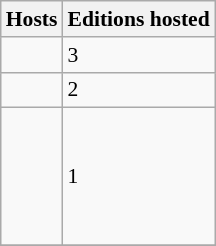<table class="wikitable" style="font-size:90%;">
<tr>
<th>Hosts</th>
<th>Editions hosted</th>
</tr>
<tr>
<td></td>
<td>3</td>
</tr>
<tr>
<td><br></td>
<td>2</td>
</tr>
<tr>
<td><br><br><br><br><br></td>
<td>1</td>
</tr>
<tr>
</tr>
</table>
